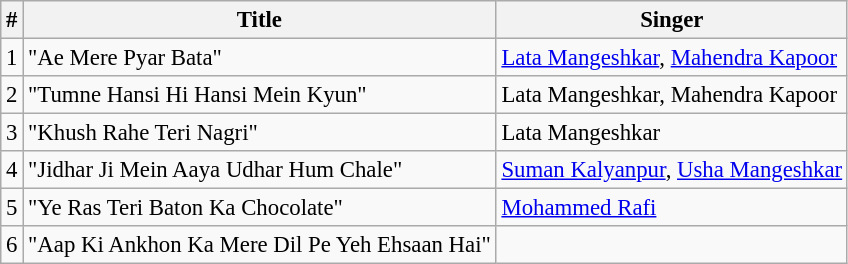<table class="wikitable" style="font-size:95%;">
<tr>
<th>#</th>
<th>Title</th>
<th>Singer</th>
</tr>
<tr>
<td>1</td>
<td>"Ae Mere Pyar Bata"</td>
<td><a href='#'>Lata Mangeshkar</a>, <a href='#'>Mahendra Kapoor</a></td>
</tr>
<tr>
<td>2</td>
<td>"Tumne Hansi Hi Hansi Mein Kyun"</td>
<td>Lata Mangeshkar, Mahendra Kapoor</td>
</tr>
<tr>
<td>3</td>
<td>"Khush Rahe Teri Nagri"</td>
<td>Lata Mangeshkar</td>
</tr>
<tr>
<td>4</td>
<td>"Jidhar Ji Mein Aaya Udhar Hum Chale"</td>
<td><a href='#'>Suman Kalyanpur</a>, <a href='#'>Usha Mangeshkar</a></td>
</tr>
<tr>
<td>5</td>
<td>"Ye Ras Teri Baton Ka Chocolate"</td>
<td><a href='#'>Mohammed Rafi</a></td>
</tr>
<tr>
<td>6</td>
<td>"Aap Ki Ankhon Ka Mere Dil Pe Yeh Ehsaan Hai"</td>
<td></td>
</tr>
</table>
